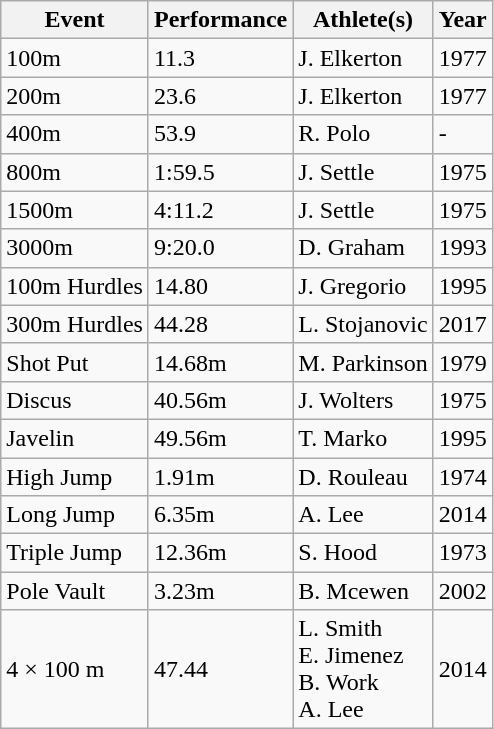<table class="wikitable">
<tr>
<th>Event</th>
<th>Performance</th>
<th>Athlete(s)</th>
<th>Year</th>
</tr>
<tr>
<td>100m</td>
<td>11.3</td>
<td>J. Elkerton</td>
<td>1977</td>
</tr>
<tr>
<td>200m</td>
<td>23.6</td>
<td>J. Elkerton</td>
<td>1977</td>
</tr>
<tr>
<td>400m</td>
<td>53.9</td>
<td>R. Polo</td>
<td>-</td>
</tr>
<tr>
<td>800m</td>
<td>1:59.5</td>
<td>J. Settle</td>
<td>1975</td>
</tr>
<tr>
<td>1500m</td>
<td>4:11.2</td>
<td>J. Settle</td>
<td>1975</td>
</tr>
<tr>
<td>3000m</td>
<td>9:20.0</td>
<td>D. Graham</td>
<td>1993</td>
</tr>
<tr>
<td>100m Hurdles</td>
<td>14.80</td>
<td>J. Gregorio</td>
<td>1995</td>
</tr>
<tr>
<td>300m Hurdles</td>
<td>44.28</td>
<td>L. Stojanovic</td>
<td>2017</td>
</tr>
<tr>
<td>Shot Put</td>
<td>14.68m</td>
<td>M. Parkinson</td>
<td>1979</td>
</tr>
<tr>
<td>Discus</td>
<td>40.56m</td>
<td>J. Wolters</td>
<td>1975</td>
</tr>
<tr>
<td>Javelin</td>
<td>49.56m</td>
<td>T. Marko</td>
<td>1995</td>
</tr>
<tr>
<td>High Jump</td>
<td>1.91m</td>
<td>D. Rouleau</td>
<td>1974</td>
</tr>
<tr>
<td>Long Jump</td>
<td>6.35m</td>
<td>A. Lee</td>
<td>2014</td>
</tr>
<tr>
<td>Triple Jump</td>
<td>12.36m</td>
<td>S. Hood</td>
<td>1973</td>
</tr>
<tr>
<td>Pole Vault</td>
<td>3.23m</td>
<td>B. Mcewen</td>
<td>2002</td>
</tr>
<tr>
<td>4 × 100 m</td>
<td>47.44</td>
<td>L. Smith<br>E. Jimenez<br>B. Work<br>A. Lee</td>
<td>2014</td>
</tr>
</table>
